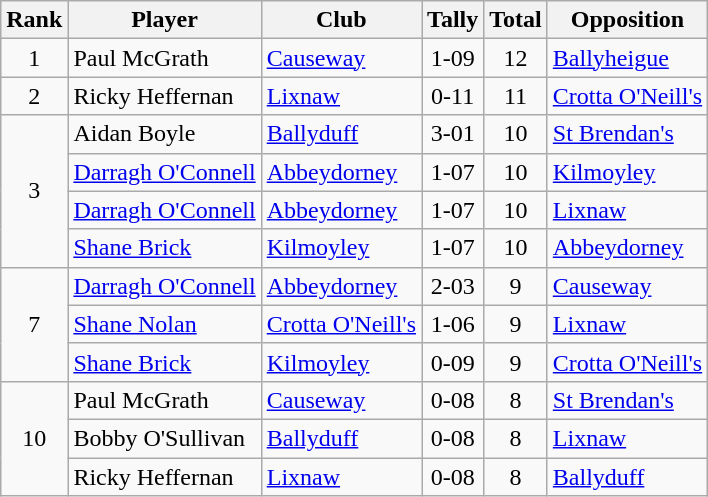<table class="wikitable">
<tr>
<th>Rank</th>
<th>Player</th>
<th>Club</th>
<th>Tally</th>
<th>Total</th>
<th>Opposition</th>
</tr>
<tr>
<td rowspan="1" style="text-align:center;">1</td>
<td>Paul McGrath</td>
<td><a href='#'>Causeway</a></td>
<td align=center>1-09</td>
<td align=center>12</td>
<td><a href='#'>Ballyheigue</a></td>
</tr>
<tr>
<td rowspan="1" style="text-align:center;">2</td>
<td>Ricky Heffernan</td>
<td><a href='#'>Lixnaw</a></td>
<td align=center>0-11</td>
<td align=center>11</td>
<td><a href='#'>Crotta O'Neill's</a></td>
</tr>
<tr>
<td rowspan="4" style="text-align:center;">3</td>
<td>Aidan Boyle</td>
<td><a href='#'>Ballyduff</a></td>
<td align=center>3-01</td>
<td align=center>10</td>
<td><a href='#'>St Brendan's</a></td>
</tr>
<tr>
<td><a href='#'>Darragh O'Connell</a></td>
<td><a href='#'>Abbeydorney</a></td>
<td align=center>1-07</td>
<td align=center>10</td>
<td><a href='#'>Kilmoyley</a></td>
</tr>
<tr>
<td><a href='#'>Darragh O'Connell</a></td>
<td><a href='#'>Abbeydorney</a></td>
<td align=center>1-07</td>
<td align=center>10</td>
<td><a href='#'>Lixnaw</a></td>
</tr>
<tr>
<td><a href='#'>Shane Brick</a></td>
<td><a href='#'>Kilmoyley</a></td>
<td align=center>1-07</td>
<td align=center>10</td>
<td><a href='#'>Abbeydorney</a></td>
</tr>
<tr>
<td rowspan="3" style="text-align:center;">7</td>
<td><a href='#'>Darragh O'Connell</a></td>
<td><a href='#'>Abbeydorney</a></td>
<td align=center>2-03</td>
<td align=center>9</td>
<td><a href='#'>Causeway</a></td>
</tr>
<tr>
<td><a href='#'>Shane Nolan</a></td>
<td><a href='#'>Crotta O'Neill's</a></td>
<td align=center>1-06</td>
<td align=center>9</td>
<td><a href='#'>Lixnaw</a></td>
</tr>
<tr>
<td><a href='#'>Shane Brick</a></td>
<td><a href='#'>Kilmoyley</a></td>
<td align=center>0-09</td>
<td align=center>9</td>
<td><a href='#'>Crotta O'Neill's</a></td>
</tr>
<tr>
<td rowspan="3" style="text-align:center;">10</td>
<td>Paul McGrath</td>
<td><a href='#'>Causeway</a></td>
<td align=center>0-08</td>
<td align=center>8</td>
<td><a href='#'>St Brendan's</a></td>
</tr>
<tr>
<td>Bobby O'Sullivan</td>
<td><a href='#'>Ballyduff</a></td>
<td align=center>0-08</td>
<td align=center>8</td>
<td><a href='#'>Lixnaw</a></td>
</tr>
<tr>
<td>Ricky Heffernan</td>
<td><a href='#'>Lixnaw</a></td>
<td align=center>0-08</td>
<td align=center>8</td>
<td><a href='#'>Ballyduff</a></td>
</tr>
</table>
